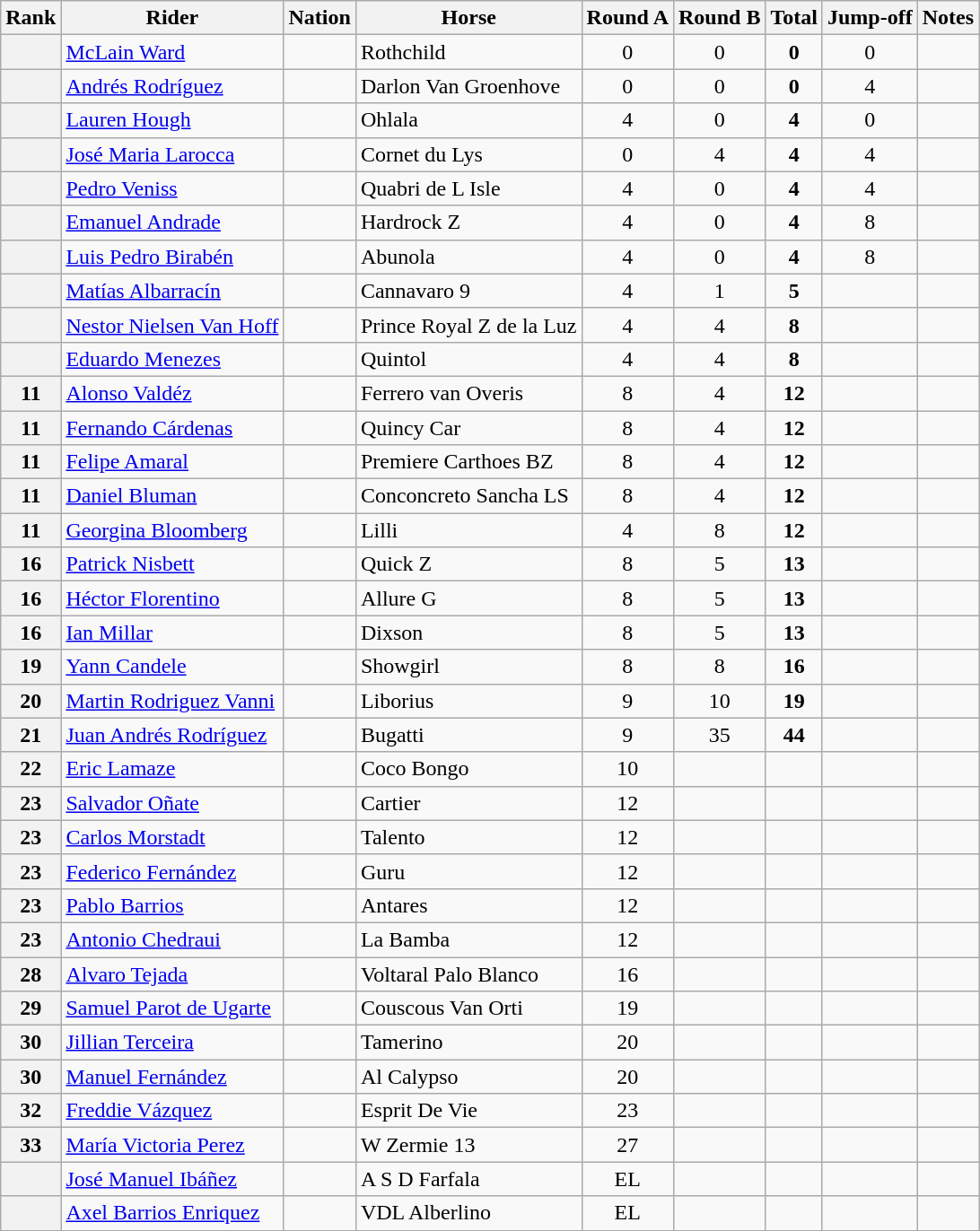<table class="wikitable sortable" style="text-align:center">
<tr>
<th>Rank</th>
<th>Rider</th>
<th>Nation</th>
<th>Horse</th>
<th>Round A</th>
<th>Round B</th>
<th>Total</th>
<th>Jump-off</th>
<th>Notes</th>
</tr>
<tr>
<th></th>
<td align=left><a href='#'>McLain Ward</a></td>
<td align=left></td>
<td align=left>Rothchild</td>
<td>0</td>
<td>0</td>
<td><strong>0</strong></td>
<td>0</td>
<td></td>
</tr>
<tr>
<th></th>
<td align=left><a href='#'>Andrés Rodríguez</a></td>
<td align=left></td>
<td align=left>Darlon Van Groenhove</td>
<td>0</td>
<td>0</td>
<td><strong>0</strong></td>
<td>4</td>
<td></td>
</tr>
<tr>
<th></th>
<td align=left><a href='#'>Lauren Hough</a></td>
<td align=left></td>
<td align=left>Ohlala</td>
<td>4</td>
<td>0</td>
<td><strong>4</strong></td>
<td>0</td>
<td></td>
</tr>
<tr>
<th></th>
<td align=left><a href='#'>José Maria Larocca</a></td>
<td align=left></td>
<td align=left>Cornet du Lys</td>
<td>0</td>
<td>4</td>
<td><strong>4</strong></td>
<td>4</td>
<td></td>
</tr>
<tr>
<th></th>
<td align=left><a href='#'>Pedro Veniss</a></td>
<td align=left></td>
<td align=left>Quabri de L Isle</td>
<td>4</td>
<td>0</td>
<td><strong>4</strong></td>
<td>4</td>
<td></td>
</tr>
<tr>
<th></th>
<td align=left><a href='#'>Emanuel Andrade</a></td>
<td align=left></td>
<td align=left>Hardrock Z</td>
<td>4</td>
<td>0</td>
<td><strong>4</strong></td>
<td>8</td>
<td></td>
</tr>
<tr>
<th></th>
<td align=left><a href='#'>Luis Pedro Birabén</a></td>
<td align=left></td>
<td align=left>Abunola</td>
<td>4</td>
<td>0</td>
<td><strong>4</strong></td>
<td>8</td>
<td></td>
</tr>
<tr>
<th></th>
<td align=left><a href='#'>Matías Albarracín</a></td>
<td align=left></td>
<td align=left>Cannavaro 9</td>
<td>4</td>
<td>1</td>
<td><strong>5</strong></td>
<td></td>
<td></td>
</tr>
<tr>
<th></th>
<td align=left><a href='#'>Nestor Nielsen Van Hoff</a></td>
<td align=left></td>
<td align=left>Prince Royal Z de la Luz</td>
<td>4</td>
<td>4</td>
<td><strong>8</strong></td>
<td></td>
<td></td>
</tr>
<tr>
<th></th>
<td align=left><a href='#'>Eduardo Menezes</a></td>
<td align=left></td>
<td align=left>Quintol</td>
<td>4</td>
<td>4</td>
<td><strong>8</strong></td>
<td></td>
<td></td>
</tr>
<tr>
<th>11</th>
<td align=left><a href='#'>Alonso Valdéz</a></td>
<td align=left></td>
<td align=left>Ferrero van Overis</td>
<td>8</td>
<td>4</td>
<td><strong>12</strong></td>
<td></td>
<td></td>
</tr>
<tr>
<th>11</th>
<td align=left><a href='#'>Fernando Cárdenas</a></td>
<td align=left></td>
<td align=left>Quincy Car</td>
<td>8</td>
<td>4</td>
<td><strong>12</strong></td>
<td></td>
<td></td>
</tr>
<tr>
<th>11</th>
<td align=left><a href='#'>Felipe Amaral</a></td>
<td align=left></td>
<td align=left>Premiere Carthoes BZ</td>
<td>8</td>
<td>4</td>
<td><strong>12</strong></td>
<td></td>
<td></td>
</tr>
<tr>
<th>11</th>
<td align=left><a href='#'>Daniel Bluman</a></td>
<td align=left></td>
<td align=left>Conconcreto Sancha LS</td>
<td>8</td>
<td>4</td>
<td><strong>12</strong></td>
<td></td>
<td></td>
</tr>
<tr>
<th>11</th>
<td align=left><a href='#'>Georgina Bloomberg</a></td>
<td align=left></td>
<td align=left>Lilli</td>
<td>4</td>
<td>8</td>
<td><strong>12</strong></td>
<td></td>
<td></td>
</tr>
<tr>
<th>16</th>
<td align=left><a href='#'>Patrick Nisbett</a></td>
<td align=left></td>
<td align=left>Quick Z</td>
<td>8</td>
<td>5</td>
<td><strong>13</strong></td>
<td></td>
<td></td>
</tr>
<tr>
<th>16</th>
<td align=left><a href='#'>Héctor Florentino</a></td>
<td align=left></td>
<td align=left>Allure G</td>
<td>8</td>
<td>5</td>
<td><strong>13</strong></td>
<td></td>
<td></td>
</tr>
<tr>
<th>16</th>
<td align=left><a href='#'>Ian Millar</a></td>
<td align=left></td>
<td align=left>Dixson</td>
<td>8</td>
<td>5</td>
<td><strong>13</strong></td>
<td></td>
<td></td>
</tr>
<tr>
<th>19</th>
<td align=left><a href='#'>Yann Candele</a></td>
<td align=left></td>
<td align=left>Showgirl</td>
<td>8</td>
<td>8</td>
<td><strong>16</strong></td>
<td></td>
<td></td>
</tr>
<tr>
<th>20</th>
<td align=left><a href='#'>Martin Rodriguez Vanni</a></td>
<td align=left></td>
<td align=left>Liborius</td>
<td>9</td>
<td>10</td>
<td><strong>19</strong></td>
<td></td>
<td></td>
</tr>
<tr>
<th>21</th>
<td align=left><a href='#'>Juan Andrés Rodríguez</a></td>
<td align=left></td>
<td align=left>Bugatti</td>
<td>9</td>
<td>35</td>
<td><strong>44</strong></td>
<td></td>
<td></td>
</tr>
<tr>
<th>22</th>
<td align=left><a href='#'>Eric Lamaze</a></td>
<td align=left></td>
<td align=left>Coco Bongo</td>
<td>10</td>
<td></td>
<td></td>
<td></td>
<td></td>
</tr>
<tr>
<th>23</th>
<td align=left><a href='#'>Salvador Oñate</a></td>
<td align=left></td>
<td align=left>Cartier</td>
<td>12</td>
<td></td>
<td></td>
<td></td>
<td></td>
</tr>
<tr>
<th>23</th>
<td align=left><a href='#'>Carlos Morstadt</a></td>
<td align=left></td>
<td align=left>Talento</td>
<td>12</td>
<td></td>
<td></td>
<td></td>
<td></td>
</tr>
<tr>
<th>23</th>
<td align=left><a href='#'>Federico Fernández</a></td>
<td align=left></td>
<td align=left>Guru</td>
<td>12</td>
<td></td>
<td></td>
<td></td>
<td></td>
</tr>
<tr>
<th>23</th>
<td align=left><a href='#'>Pablo Barrios</a></td>
<td align=left></td>
<td align=left>Antares</td>
<td>12</td>
<td></td>
<td></td>
<td></td>
<td></td>
</tr>
<tr>
<th>23</th>
<td align=left><a href='#'>Antonio Chedraui</a></td>
<td align=left></td>
<td align=left>La Bamba</td>
<td>12</td>
<td></td>
<td></td>
<td></td>
<td></td>
</tr>
<tr>
<th>28</th>
<td align=left><a href='#'>Alvaro Tejada</a></td>
<td align=left></td>
<td align=left>Voltaral Palo Blanco</td>
<td>16</td>
<td></td>
<td></td>
<td></td>
<td></td>
</tr>
<tr>
<th>29</th>
<td align=left><a href='#'>Samuel Parot de Ugarte</a></td>
<td align=left></td>
<td align=left>Couscous Van Orti</td>
<td>19</td>
<td></td>
<td></td>
<td></td>
<td></td>
</tr>
<tr>
<th>30</th>
<td align=left><a href='#'>Jillian Terceira</a></td>
<td align=left></td>
<td align=left>Tamerino</td>
<td>20</td>
<td></td>
<td></td>
<td></td>
<td></td>
</tr>
<tr>
<th>30</th>
<td align=left><a href='#'>Manuel Fernández</a></td>
<td align=left></td>
<td align=left>Al Calypso</td>
<td>20</td>
<td></td>
<td></td>
<td></td>
<td></td>
</tr>
<tr>
<th>32</th>
<td align=left><a href='#'>Freddie Vázquez</a></td>
<td align=left></td>
<td align=left>Esprit De Vie</td>
<td>23</td>
<td></td>
<td></td>
<td></td>
<td></td>
</tr>
<tr>
<th>33</th>
<td align=left><a href='#'>María Victoria Perez</a></td>
<td align=left></td>
<td align=left>W Zermie 13</td>
<td>27</td>
<td></td>
<td></td>
<td></td>
<td></td>
</tr>
<tr>
<th></th>
<td align=left><a href='#'>José Manuel Ibáñez</a></td>
<td align=left></td>
<td align=left>A S D Farfala</td>
<td>EL</td>
<td></td>
<td></td>
<td></td>
<td></td>
</tr>
<tr>
<th></th>
<td align=left><a href='#'>Axel Barrios Enriquez</a></td>
<td align=left></td>
<td align=left>VDL Alberlino</td>
<td>EL</td>
<td></td>
<td></td>
<td></td>
<td></td>
</tr>
</table>
